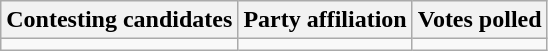<table class="wikitable sortable">
<tr>
<th>Contesting candidates</th>
<th>Party affiliation</th>
<th>Votes polled</th>
</tr>
<tr>
<td></td>
<td></td>
<td></td>
</tr>
</table>
